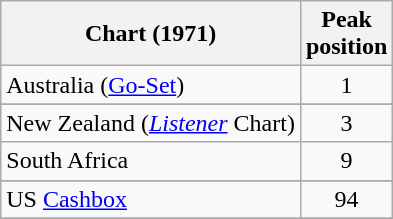<table class="wikitable sortable">
<tr>
<th>Chart (1971)</th>
<th>Peak<br>position</th>
</tr>
<tr>
<td>Australia (<a href='#'>Go-Set</a>)</td>
<td style="text-align:center;">1</td>
</tr>
<tr>
</tr>
<tr>
</tr>
<tr>
</tr>
<tr>
<td>New Zealand (<em><a href='#'>Listener</a></em> Chart)</td>
<td style="text-align:center;">3</td>
</tr>
<tr>
<td>South Africa</td>
<td style="text-align:center;">9</td>
</tr>
<tr>
</tr>
<tr>
<td>US <a href='#'>Cashbox</a></td>
<td style="text-align:center;">94</td>
</tr>
<tr>
</tr>
<tr>
</tr>
</table>
